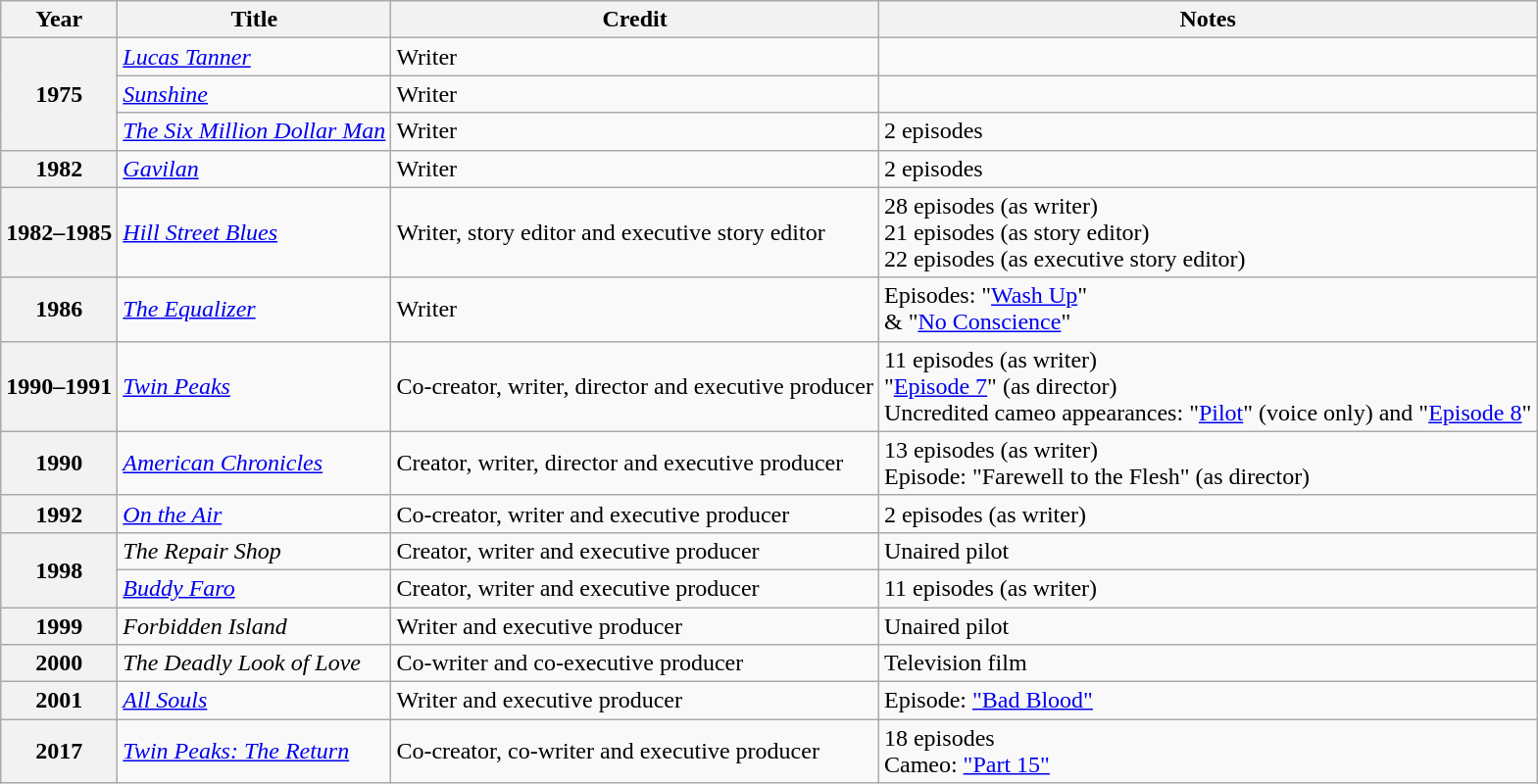<table class="wikitable sortable plainrowheaders">
<tr>
<th scope="col">Year</th>
<th scope="col">Title</th>
<th scope="col" class="unsortable">Credit</th>
<th scope="col" class="unsortable">Notes</th>
</tr>
<tr>
<th scope="row" rowspan="3">1975</th>
<td><em><a href='#'>Lucas Tanner</a></em></td>
<td>Writer</td>
<td></td>
</tr>
<tr>
<td><em><a href='#'>Sunshine</a></em></td>
<td>Writer</td>
<td></td>
</tr>
<tr>
<td><em><a href='#'>The Six Million Dollar Man</a></em></td>
<td>Writer</td>
<td>2 episodes</td>
</tr>
<tr>
<th scope="row">1982</th>
<td><em><a href='#'>Gavilan</a></em></td>
<td>Writer</td>
<td>2 episodes</td>
</tr>
<tr>
<th scope="row">1982–1985</th>
<td><em><a href='#'>Hill Street Blues</a></em></td>
<td>Writer, story editor and executive story editor</td>
<td>28 episodes (as writer)<br>21 episodes (as story editor)<br>22 episodes (as executive story editor)</td>
</tr>
<tr>
<th scope="row">1986</th>
<td><em><a href='#'>The Equalizer</a></em></td>
<td>Writer</td>
<td>Episodes: "<a href='#'>Wash Up</a>"<br>&  "<a href='#'>No Conscience</a>"</td>
</tr>
<tr>
<th scope="row">1990–1991</th>
<td><em><a href='#'>Twin Peaks</a></em></td>
<td>Co-creator, writer, director and executive producer</td>
<td>11 episodes (as writer)<br>"<a href='#'>Episode 7</a>" (as director)<br>Uncredited cameo appearances: "<a href='#'>Pilot</a>" (voice only) and "<a href='#'>Episode 8</a>"</td>
</tr>
<tr>
<th scope="row">1990</th>
<td><em><a href='#'>American Chronicles</a></em></td>
<td>Creator, writer, director and executive producer</td>
<td>13 episodes (as writer)<br>Episode: "Farewell to the Flesh" (as director)</td>
</tr>
<tr>
<th scope="row">1992</th>
<td><em><a href='#'>On the Air</a></em></td>
<td>Co-creator, writer and executive producer</td>
<td>2 episodes (as writer)</td>
</tr>
<tr>
<th scope="row" rowspan="2">1998</th>
<td><em>The Repair Shop</em></td>
<td>Creator, writer and executive producer</td>
<td>Unaired pilot</td>
</tr>
<tr>
<td><em><a href='#'>Buddy Faro</a></em></td>
<td>Creator, writer and executive producer</td>
<td>11 episodes (as writer)</td>
</tr>
<tr>
<th scope="row">1999</th>
<td><em>Forbidden Island</em></td>
<td>Writer and executive producer</td>
<td>Unaired pilot</td>
</tr>
<tr>
<th scope="row">2000</th>
<td><em>The Deadly Look of Love</em></td>
<td>Co-writer and co-executive producer</td>
<td>Television film</td>
</tr>
<tr>
<th scope="row">2001</th>
<td><em><a href='#'>All Souls</a></em></td>
<td>Writer and executive producer</td>
<td>Episode: <a href='#'>"Bad Blood"</a></td>
</tr>
<tr>
<th scope="row">2017</th>
<td><em><a href='#'>Twin Peaks: The Return</a></em></td>
<td>Co-creator, co-writer and executive producer</td>
<td>18 episodes<br>Cameo: <a href='#'>"Part 15"</a></td>
</tr>
</table>
